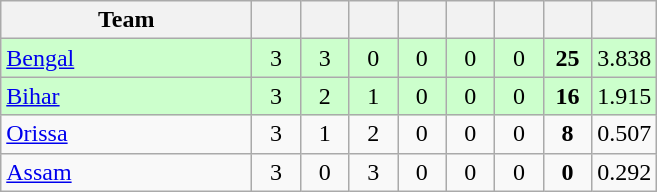<table class="wikitable" style="text-align:center">
<tr>
<th style="width:160px">Team</th>
<th style="width:25px"></th>
<th style="width:25px"></th>
<th style="width:25px"></th>
<th style="width:25px"></th>
<th style="width:25px"></th>
<th style="width:25px"></th>
<th style="width:25px"></th>
<th style="width:25px;"></th>
</tr>
<tr style="background:#cfc;">
<td style="text-align:left"><a href='#'>Bengal</a></td>
<td>3</td>
<td>3</td>
<td>0</td>
<td>0</td>
<td>0</td>
<td>0</td>
<td><strong>25</strong></td>
<td>3.838</td>
</tr>
<tr style="background:#cfc;">
<td style="text-align:left"><a href='#'>Bihar</a></td>
<td>3</td>
<td>2</td>
<td>1</td>
<td>0</td>
<td>0</td>
<td>0</td>
<td><strong>16</strong></td>
<td>1.915</td>
</tr>
<tr>
<td style="text-align:left"><a href='#'>Orissa</a></td>
<td>3</td>
<td>1</td>
<td>2</td>
<td>0</td>
<td>0</td>
<td>0</td>
<td><strong>8</strong></td>
<td>0.507</td>
</tr>
<tr>
<td style="text-align:left"><a href='#'>Assam</a></td>
<td>3</td>
<td>0</td>
<td>3</td>
<td>0</td>
<td>0</td>
<td>0</td>
<td><strong>0</strong></td>
<td>0.292</td>
</tr>
</table>
